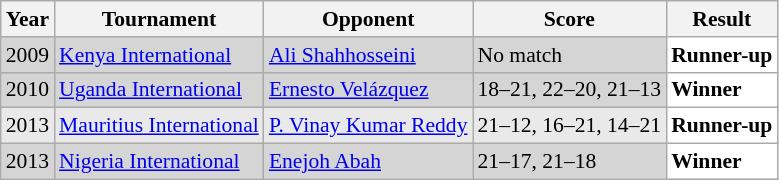<table class="sortable wikitable" style="font-size: 90%;">
<tr>
<th>Year</th>
<th>Tournament</th>
<th>Opponent</th>
<th>Score</th>
<th>Result</th>
</tr>
<tr style="background:#D5D5D5">
<td align="center">2009</td>
<td align="left"><a href='#'>Kenya International</a></td>
<td align="left"> <a href='#'>Ali Shahhosseini</a></td>
<td align="left">No match</td>
<td style="text-align:left; background:white"> <strong>Runner-up</strong></td>
</tr>
<tr style="background:#D5D5D5">
<td align="center">2010</td>
<td align="left"><a href='#'>Uganda International</a></td>
<td align="left"> <a href='#'>Ernesto Velázquez</a></td>
<td align="left">18–21, 22–20, 21–13</td>
<td style="text-align:left; background:white"> <strong>Winner</strong></td>
</tr>
<tr style="background:#E9E9E9">
<td align="center">2013</td>
<td align="left"><a href='#'>Mauritius International</a></td>
<td align="left"> <a href='#'>P. Vinay Kumar Reddy</a></td>
<td align="left">21–12, 16–21, 14–21</td>
<td style="text-align:left; background:white"> <strong>Runner-up</strong></td>
</tr>
<tr style="background:#D5D5D5">
<td align="center">2013</td>
<td align="left"><a href='#'>Nigeria International</a></td>
<td align="left"> <a href='#'>Enejoh Abah</a></td>
<td align="left">21–17, 21–18</td>
<td style="text-align:left; background:white"> <strong>Winner</strong></td>
</tr>
</table>
